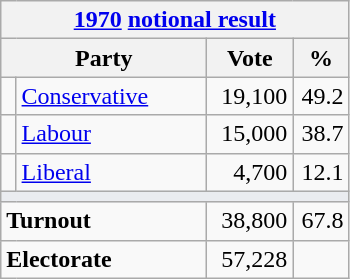<table class="wikitable">
<tr>
<th colspan="4"><a href='#'>1970</a> <a href='#'>notional result</a></th>
</tr>
<tr>
<th bgcolor="#DDDDFF" width="130px" colspan="2">Party</th>
<th bgcolor="#DDDDFF" width="50px">Vote</th>
<th bgcolor="#DDDDFF" width="30px">%</th>
</tr>
<tr>
<td></td>
<td><a href='#'>Conservative</a></td>
<td align=right>19,100</td>
<td align=right>49.2</td>
</tr>
<tr>
<td></td>
<td><a href='#'>Labour</a></td>
<td align=right>15,000</td>
<td align=right>38.7</td>
</tr>
<tr>
<td></td>
<td><a href='#'>Liberal</a></td>
<td align=right>4,700</td>
<td align=right>12.1</td>
</tr>
<tr>
<td colspan="4" bgcolor="#EAECF0"></td>
</tr>
<tr>
<td colspan="2"><strong>Turnout</strong></td>
<td align=right>38,800</td>
<td align=right>67.8</td>
</tr>
<tr>
<td colspan="2"><strong>Electorate</strong></td>
<td align=right>57,228</td>
</tr>
</table>
